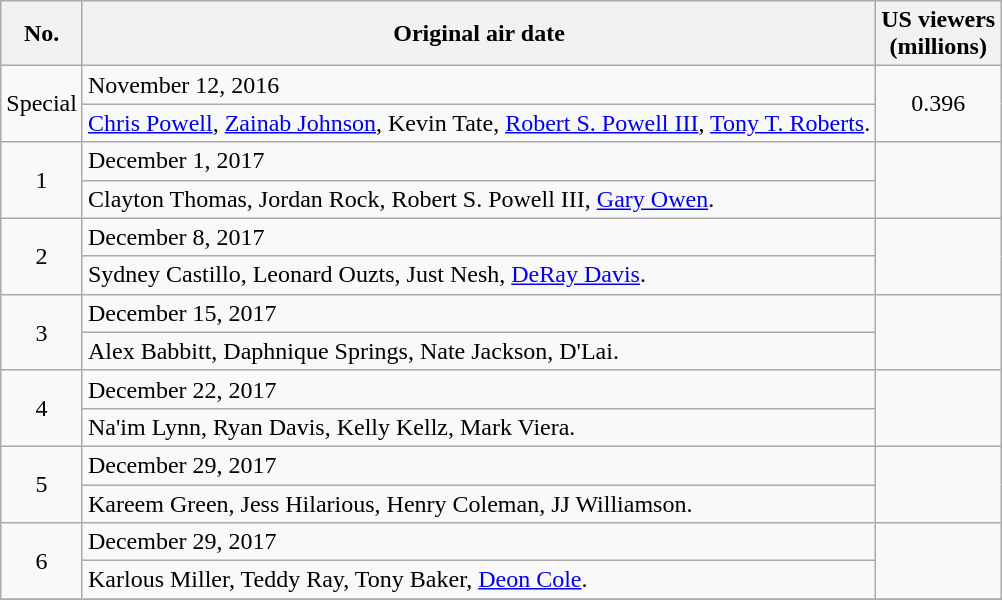<table class="wikitable">
<tr>
<th>No.</th>
<th>Original air date</th>
<th>US viewers <br> (millions)</th>
</tr>
<tr>
<td rowspan="2" align="center">Special</td>
<td>November 12, 2016</td>
<td rowspan="2" align="center">0.396</td>
</tr>
<tr>
<td><a href='#'>Chris Powell</a>, <a href='#'>Zainab Johnson</a>, Kevin Tate, <a href='#'>Robert S. Powell III</a>, <a href='#'>Tony T. Roberts</a>.</td>
</tr>
<tr>
<td rowspan="2" align="center">1</td>
<td>December 1, 2017</td>
<td rowspan="2" align="center"></td>
</tr>
<tr>
<td>Clayton Thomas, Jordan Rock, Robert S. Powell III, <a href='#'>Gary Owen</a>.</td>
</tr>
<tr>
<td rowspan="2" align="center">2</td>
<td>December 8, 2017</td>
<td rowspan="2" align="center"></td>
</tr>
<tr>
<td>Sydney Castillo, Leonard Ouzts, Just Nesh, <a href='#'>DeRay Davis</a>.</td>
</tr>
<tr>
<td rowspan="2" align="center">3</td>
<td>December 15, 2017</td>
<td rowspan="2" align="center"></td>
</tr>
<tr>
<td>Alex Babbitt, Daphnique Springs, Nate Jackson, D'Lai.</td>
</tr>
<tr>
<td rowspan="2" align="center">4</td>
<td>December 22, 2017</td>
<td rowspan="2" align="center"></td>
</tr>
<tr>
<td>Na'im Lynn, Ryan Davis, Kelly Kellz, Mark Viera.</td>
</tr>
<tr>
<td rowspan="2" align="center">5</td>
<td>December 29, 2017</td>
<td rowspan="2" align="center"></td>
</tr>
<tr>
<td>Kareem Green, Jess Hilarious, Henry Coleman, JJ Williamson.</td>
</tr>
<tr>
<td rowspan="2" align="center">6</td>
<td>December 29, 2017</td>
<td rowspan="2" align="center"></td>
</tr>
<tr>
<td>Karlous Miller, Teddy Ray, Tony Baker, <a href='#'>Deon Cole</a>.</td>
</tr>
<tr>
</tr>
</table>
